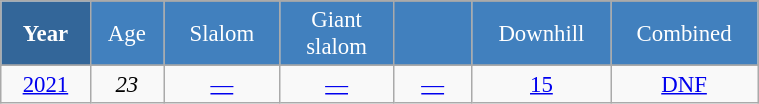<table class="wikitable" style="font-size:95%; text-align:center; border:grey solid 1px; border-collapse:collapse;" width="40%">
<tr style="background-color:#369; color:white;">
<td rowspan="2" colspan="1" width="4%"><strong>Year</strong></td>
</tr>
<tr style="background-color:#4180be; color:white;">
<td width="3%">Age</td>
<td width="5%">Slalom</td>
<td width="5%">Giant<br>slalom</td>
<td width="5%"></td>
<td width="5%">Downhill</td>
<td width="5%">Combined</td>
</tr>
<tr style="background-color:#8CB2D8; color:white;">
</tr>
<tr>
<td><a href='#'>2021</a></td>
<td><em>23</em></td>
<td><a href='#'>—</a></td>
<td><a href='#'>—</a></td>
<td><a href='#'>—</a></td>
<td><a href='#'>15</a></td>
<td><a href='#'>DNF</a></td>
</tr>
</table>
